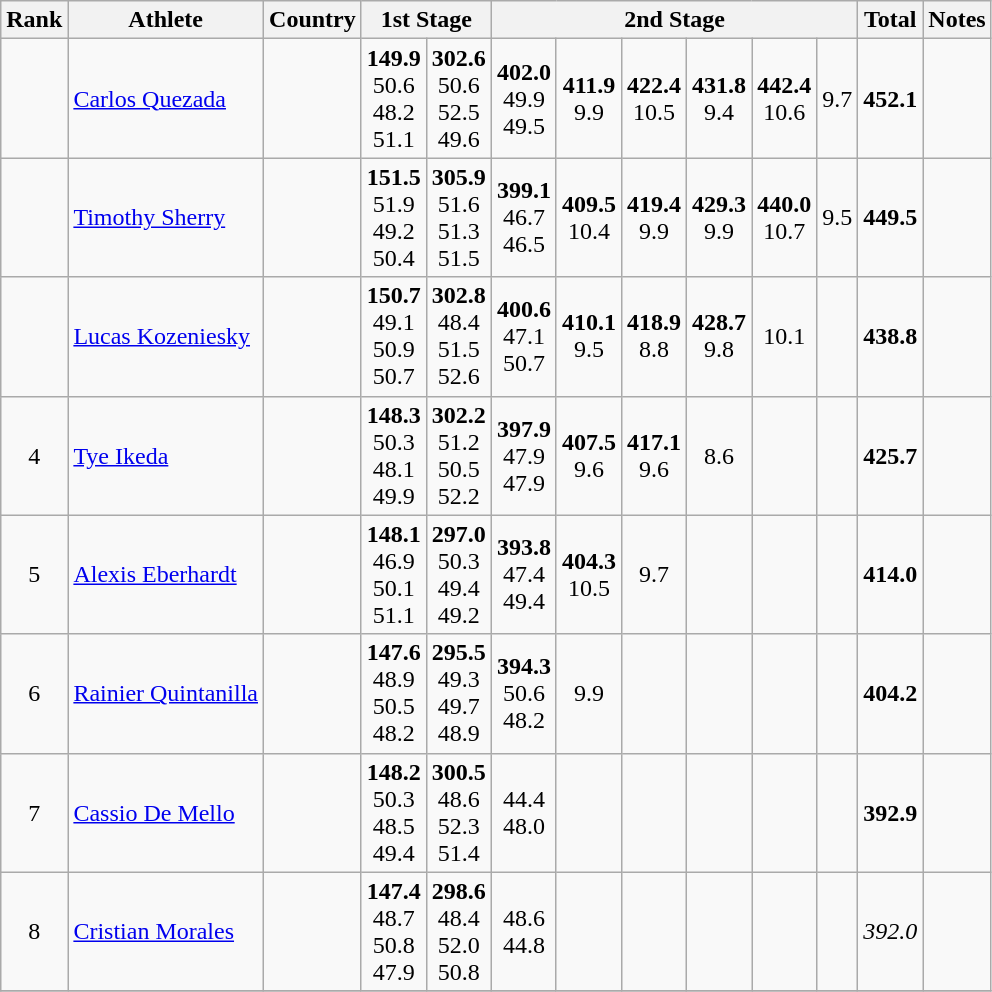<table class="wikitable sortable" style="text-align:center">
<tr>
<th>Rank</th>
<th>Athlete</th>
<th>Country</th>
<th colspan="2">1st Stage</th>
<th colspan="6">2nd Stage</th>
<th>Total</th>
<th>Notes</th>
</tr>
<tr>
<td></td>
<td align=left><a href='#'>Carlos Quezada</a></td>
<td align=left></td>
<td><strong>149.9</strong><br>50.6<br>48.2<br>51.1</td>
<td><strong>302.6</strong><br>50.6<br>52.5<br>49.6</td>
<td><strong>402.0</strong><br>49.9<br>49.5</td>
<td><strong>411.9</strong><br>9.9</td>
<td><strong>422.4</strong><br>10.5</td>
<td><strong>431.8</strong><br>9.4</td>
<td><strong>442.4</strong><br>10.6</td>
<td>9.7</td>
<td><strong>452.1</strong></td>
<td></td>
</tr>
<tr>
<td></td>
<td align=left><a href='#'>Timothy Sherry</a></td>
<td align=left></td>
<td><strong>151.5</strong><br>51.9<br>49.2<br>50.4</td>
<td><strong>305.9</strong><br>51.6<br>51.3<br>51.5</td>
<td><strong>399.1</strong><br>46.7<br>46.5</td>
<td><strong>409.5</strong><br>10.4</td>
<td><strong>419.4</strong><br>9.9</td>
<td><strong>429.3</strong><br>9.9</td>
<td><strong>440.0</strong><br>10.7</td>
<td>9.5</td>
<td><strong>449.5</strong></td>
<td></td>
</tr>
<tr>
<td></td>
<td align=left><a href='#'>Lucas Kozeniesky</a></td>
<td align=left></td>
<td><strong>150.7</strong><br>49.1<br>50.9<br>50.7</td>
<td><strong>302.8</strong><br>48.4<br>51.5<br>52.6</td>
<td><strong>400.6</strong><br>47.1<br>50.7</td>
<td><strong>410.1</strong><br>9.5</td>
<td><strong>418.9</strong><br>8.8</td>
<td><strong>428.7</strong><br>9.8</td>
<td>10.1</td>
<td></td>
<td><strong>438.8</strong></td>
<td></td>
</tr>
<tr>
<td>4</td>
<td align=left><a href='#'>Tye Ikeda</a></td>
<td align=left></td>
<td><strong>148.3</strong><br>50.3<br>48.1<br>49.9</td>
<td><strong>302.2</strong><br>51.2<br>50.5<br>52.2</td>
<td><strong>397.9</strong><br>47.9<br>47.9</td>
<td><strong>407.5</strong><br>9.6</td>
<td><strong>417.1</strong><br>9.6</td>
<td>8.6</td>
<td></td>
<td></td>
<td><strong>425.7</strong></td>
<td></td>
</tr>
<tr>
<td>5</td>
<td align=left><a href='#'>Alexis Eberhardt</a></td>
<td align=left></td>
<td><strong>148.1</strong><br>46.9<br>50.1<br>51.1</td>
<td><strong>297.0</strong><br>50.3<br>49.4<br>49.2</td>
<td><strong>393.8</strong><br>47.4<br>49.4</td>
<td><strong>404.3</strong><br>10.5</td>
<td>9.7</td>
<td></td>
<td></td>
<td></td>
<td><strong>414.0</strong></td>
<td></td>
</tr>
<tr>
<td>6</td>
<td align=left><a href='#'>Rainier Quintanilla</a></td>
<td align=left></td>
<td><strong>147.6</strong><br>48.9<br>50.5<br>48.2</td>
<td><strong>295.5</strong><br>49.3<br>49.7<br>48.9</td>
<td><strong>394.3</strong><br>50.6<br>48.2</td>
<td>9.9</td>
<td></td>
<td></td>
<td></td>
<td></td>
<td><strong>404.2</strong></td>
</tr>
<tr>
<td>7</td>
<td align=left><a href='#'>Cassio De Mello</a></td>
<td align=left></td>
<td><strong>148.2</strong><br>50.3<br>48.5<br>49.4</td>
<td><strong>300.5</strong><br>48.6<br>52.3<br>51.4</td>
<td>44.4<br>48.0</td>
<td></td>
<td></td>
<td></td>
<td></td>
<td></td>
<td><strong>392.9</strong></td>
<td></td>
</tr>
<tr>
<td>8</td>
<td align=left><a href='#'>Cristian Morales</a></td>
<td align=left></td>
<td><strong>147.4</strong><br>48.7<br>50.8<br>47.9</td>
<td><strong>298.6</strong><br>48.4<br>52.0<br>50.8</td>
<td>48.6<br>44.8</td>
<td></td>
<td></td>
<td></td>
<td></td>
<td></td>
<td><em>392.0<strong></td>
<td></td>
</tr>
<tr>
</tr>
</table>
